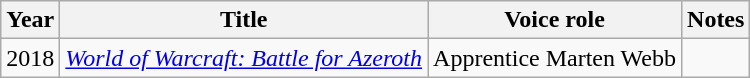<table class="wikitable sortable">
<tr>
<th>Year</th>
<th>Title</th>
<th>Voice role</th>
<th class="unsortable">Notes</th>
</tr>
<tr>
<td>2018</td>
<td><em><a href='#'>World of Warcraft: Battle for Azeroth</a></em></td>
<td>Apprentice Marten Webb</td>
<td></td>
</tr>
</table>
